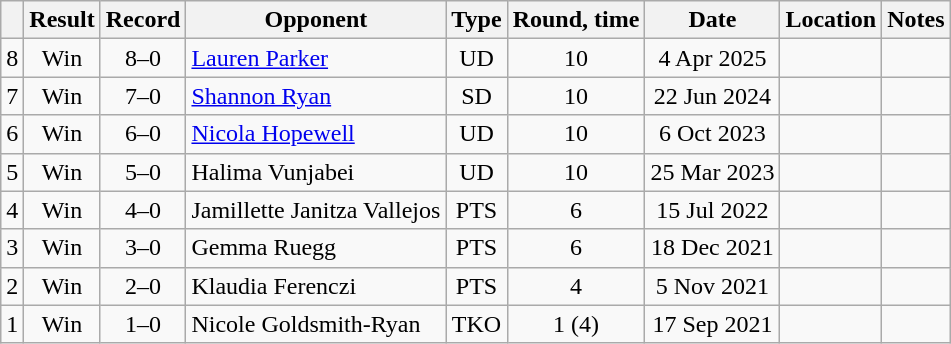<table class="wikitable" style="text-align:center">
<tr>
<th></th>
<th>Result</th>
<th>Record</th>
<th>Opponent</th>
<th>Type</th>
<th>Round, time</th>
<th>Date</th>
<th>Location</th>
<th>Notes</th>
</tr>
<tr>
<td>8</td>
<td>Win</td>
<td>8–0</td>
<td align=left><a href='#'>Lauren Parker</a></td>
<td>UD</td>
<td>10</td>
<td>4 Apr 2025</td>
<td align=left></td>
<td align=left></td>
</tr>
<tr>
<td>7</td>
<td>Win</td>
<td>7–0</td>
<td align=left><a href='#'>Shannon Ryan</a></td>
<td>SD</td>
<td>10</td>
<td>22 Jun 2024</td>
<td align=left></td>
<td align=left></td>
</tr>
<tr>
<td>6</td>
<td>Win</td>
<td>6–0</td>
<td align=left><a href='#'>Nicola Hopewell</a></td>
<td>UD</td>
<td>10</td>
<td>6 Oct 2023</td>
<td align=left></td>
<td align=left></td>
</tr>
<tr>
<td>5</td>
<td>Win</td>
<td>5–0</td>
<td align=left>Halima Vunjabei</td>
<td>UD</td>
<td>10</td>
<td>25 Mar 2023</td>
<td align=left></td>
<td align=left></td>
</tr>
<tr>
<td>4</td>
<td>Win</td>
<td>4–0</td>
<td align=left>Jamillette Janitza Vallejos</td>
<td>PTS</td>
<td>6</td>
<td>15 Jul 2022</td>
<td align=left></td>
<td></td>
</tr>
<tr>
<td>3</td>
<td>Win</td>
<td>3–0</td>
<td align=left>Gemma Ruegg</td>
<td>PTS</td>
<td>6</td>
<td>18 Dec 2021</td>
<td align=left></td>
<td></td>
</tr>
<tr>
<td>2</td>
<td>Win</td>
<td>2–0</td>
<td align=left>Klaudia Ferenczi</td>
<td>PTS</td>
<td>4</td>
<td>5 Nov 2021</td>
<td align=left></td>
<td></td>
</tr>
<tr>
<td>1</td>
<td>Win</td>
<td>1–0</td>
<td align=left>Nicole Goldsmith-Ryan</td>
<td>TKO</td>
<td>1 (4)</td>
<td>17 Sep 2021</td>
<td align=left></td>
<td></td>
</tr>
</table>
